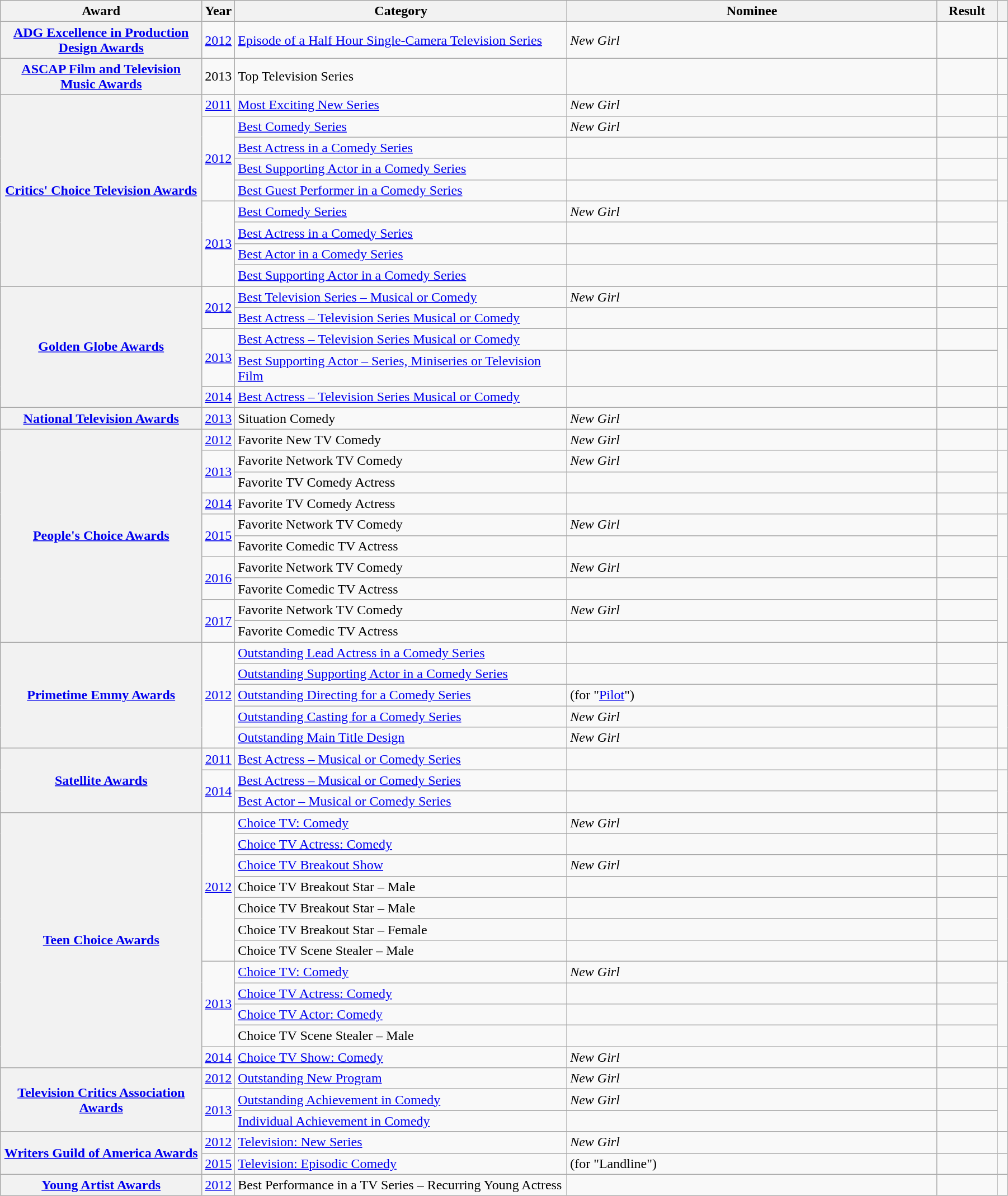<table class="wikitable sortable plainrowheaders" style="width:95%;">
<tr>
<th scope="col" style="width:20%;">Award</th>
<th scope="col" style="width:3%;">Year</th>
<th scope="col" style="width:33%;">Category</th>
<th scope="col">Nominee</th>
<th scope="col" style="width:6%;">Result</th>
<th scope="col" style="width:1%;"></th>
</tr>
<tr>
<th scope="row"><a href='#'>ADG Excellence in Production Design Awards</a></th>
<td style="text-align: center;"><a href='#'>2012</a></td>
<td><a href='#'>Episode of a Half Hour Single-Camera Television Series</a></td>
<td><em>New Girl</em></td>
<td></td>
<td style="text-align: center;"></td>
</tr>
<tr>
<th scope="row"><a href='#'>ASCAP Film and Television Music Awards</a></th>
<td style="text-align: center;">2013</td>
<td>Top Television Series</td>
<td></td>
<td></td>
<td style="text-align: center;"></td>
</tr>
<tr>
<th scope="rowgroup" rowspan="9"><a href='#'>Critics' Choice Television Awards</a></th>
<td style="text-align: center;"><a href='#'>2011</a></td>
<td><a href='#'>Most Exciting New Series</a></td>
<td><em>New Girl</em></td>
<td></td>
<td style="text-align: center;"></td>
</tr>
<tr>
<td rowspan="4" style="text-align: center;"><a href='#'>2012</a></td>
<td><a href='#'>Best Comedy Series</a></td>
<td><em>New Girl</em></td>
<td></td>
<td style="text-align: center;"></td>
</tr>
<tr>
<td><a href='#'>Best Actress in a Comedy Series</a></td>
<td></td>
<td></td>
<td style="text-align: center;"></td>
</tr>
<tr>
<td><a href='#'>Best Supporting Actor in a Comedy Series</a></td>
<td></td>
<td></td>
<td rowspan="2" style="text-align: center;"></td>
</tr>
<tr>
<td><a href='#'>Best Guest Performer in a Comedy Series</a></td>
<td></td>
<td></td>
</tr>
<tr>
<td rowspan="4" style="text-align: center;"><a href='#'>2013</a></td>
<td><a href='#'>Best Comedy Series</a></td>
<td><em>New Girl</em></td>
<td></td>
<td rowspan="4" style="text-align: center;"></td>
</tr>
<tr>
<td><a href='#'>Best Actress in a Comedy Series</a></td>
<td></td>
<td></td>
</tr>
<tr>
<td><a href='#'>Best Actor in a Comedy Series</a></td>
<td></td>
<td></td>
</tr>
<tr>
<td><a href='#'>Best Supporting Actor in a Comedy Series</a></td>
<td></td>
<td></td>
</tr>
<tr>
<th scope="rowgroup" rowspan="5"><a href='#'>Golden Globe Awards</a></th>
<td rowspan="2" style="text-align: center;"><a href='#'>2012</a></td>
<td><a href='#'>Best Television Series – Musical or Comedy</a></td>
<td><em>New Girl</em></td>
<td></td>
<td rowspan="2" style="text-align: center;"></td>
</tr>
<tr>
<td><a href='#'>Best Actress – Television Series Musical or Comedy</a></td>
<td></td>
<td></td>
</tr>
<tr>
<td rowspan="2" style="text-align: center;"><a href='#'>2013</a></td>
<td><a href='#'>Best Actress – Television Series Musical or Comedy</a></td>
<td></td>
<td></td>
<td rowspan="2" style="text-align: center;"></td>
</tr>
<tr>
<td><a href='#'>Best Supporting Actor – Series, Miniseries or Television Film</a></td>
<td></td>
<td></td>
</tr>
<tr>
<td style="text-align: center;"><a href='#'>2014</a></td>
<td><a href='#'>Best Actress – Television Series Musical or Comedy</a></td>
<td></td>
<td></td>
<td style="text-align: center;"></td>
</tr>
<tr>
<th scope="row"><a href='#'>National Television Awards</a></th>
<td style="text-align: center;"><a href='#'>2013</a></td>
<td>Situation Comedy</td>
<td><em>New Girl</em></td>
<td></td>
<td style="text-align: center;"></td>
</tr>
<tr>
<th scope="rowgroup" rowspan="10"><a href='#'>People's Choice Awards</a></th>
<td style="text-align: center;"><a href='#'>2012</a></td>
<td>Favorite New TV Comedy</td>
<td><em>New Girl</em></td>
<td></td>
<td style="text-align: center;"></td>
</tr>
<tr>
<td rowspan="2" style="text-align: center;"><a href='#'>2013</a></td>
<td>Favorite Network TV Comedy</td>
<td><em>New Girl</em></td>
<td></td>
<td rowspan="2" style="text-align: center;"></td>
</tr>
<tr>
<td>Favorite TV Comedy Actress</td>
<td></td>
<td></td>
</tr>
<tr>
<td style="text-align: center;"><a href='#'>2014</a></td>
<td>Favorite TV Comedy Actress</td>
<td></td>
<td></td>
<td style="text-align: center;"></td>
</tr>
<tr>
<td rowspan="2" style="text-align: center;"><a href='#'>2015</a></td>
<td>Favorite Network TV Comedy</td>
<td><em>New Girl</em></td>
<td></td>
<td rowspan="2" style="text-align: center;"></td>
</tr>
<tr>
<td>Favorite Comedic TV Actress</td>
<td></td>
<td></td>
</tr>
<tr>
<td rowspan="2" style="text-align: center;"><a href='#'>2016</a></td>
<td>Favorite Network TV Comedy</td>
<td><em>New Girl</em></td>
<td></td>
</tr>
<tr>
<td>Favorite Comedic TV Actress</td>
<td></td>
<td></td>
</tr>
<tr>
<td rowspan="2" style="text-align: center;"><a href='#'>2017</a></td>
<td>Favorite Network TV Comedy</td>
<td><em>New Girl</em></td>
<td></td>
</tr>
<tr>
<td>Favorite Comedic TV Actress</td>
<td></td>
<td></td>
</tr>
<tr>
<th scope="rowgroup" rowspan="5"><a href='#'>Primetime Emmy Awards</a></th>
<td rowspan="5" style="text-align: center;"><a href='#'>2012</a></td>
<td><a href='#'>Outstanding Lead Actress in a Comedy Series</a></td>
<td></td>
<td></td>
<td rowspan="5" style="text-align: center;"></td>
</tr>
<tr>
<td><a href='#'>Outstanding Supporting Actor in a Comedy Series</a></td>
<td></td>
<td></td>
</tr>
<tr>
<td><a href='#'>Outstanding Directing for a Comedy Series</a></td>
<td> (for "<a href='#'>Pilot</a>")</td>
<td></td>
</tr>
<tr>
<td><a href='#'>Outstanding Casting for a Comedy Series</a></td>
<td><em>New Girl</em></td>
<td></td>
</tr>
<tr>
<td><a href='#'>Outstanding Main Title Design</a></td>
<td><em>New Girl</em></td>
<td></td>
</tr>
<tr>
<th scope="rowgroup" rowspan="3"><a href='#'>Satellite Awards</a></th>
<td style="text-align: center;"><a href='#'>2011</a></td>
<td><a href='#'>Best Actress – Musical or Comedy Series</a></td>
<td></td>
<td></td>
<td style="text-align: center;"></td>
</tr>
<tr>
<td rowspan="2" style="text-align: center;"><a href='#'>2014</a></td>
<td><a href='#'>Best Actress – Musical or Comedy Series</a></td>
<td></td>
<td></td>
<td rowspan="2" style="text-align: center;"></td>
</tr>
<tr>
<td><a href='#'>Best Actor – Musical or Comedy Series</a></td>
<td></td>
<td></td>
</tr>
<tr>
<th scope="rowgroup" rowspan="12"><a href='#'>Teen Choice Awards</a></th>
<td rowspan="7" style="text-align: center;"><a href='#'>2012</a></td>
<td><a href='#'>Choice TV: Comedy</a></td>
<td><em>New Girl</em></td>
<td></td>
<td rowspan="2" style="text-align: center;"></td>
</tr>
<tr>
<td><a href='#'>Choice TV Actress: Comedy</a></td>
<td></td>
<td></td>
</tr>
<tr>
<td><a href='#'>Choice TV Breakout Show</a></td>
<td><em>New Girl</em></td>
<td></td>
<td style="text-align: center;"></td>
</tr>
<tr>
<td>Choice TV Breakout Star – Male</td>
<td></td>
<td></td>
<td rowspan="4" style="text-align: center;"></td>
</tr>
<tr>
<td>Choice TV Breakout Star – Male</td>
<td></td>
<td></td>
</tr>
<tr>
<td>Choice TV Breakout Star – Female</td>
<td></td>
<td></td>
</tr>
<tr>
<td>Choice TV Scene Stealer – Male</td>
<td></td>
<td></td>
</tr>
<tr>
<td rowspan="4" style="text-align: center;"><a href='#'>2013</a></td>
<td><a href='#'>Choice TV: Comedy</a></td>
<td><em>New Girl</em></td>
<td></td>
<td rowspan="4" style="text-align: center;"></td>
</tr>
<tr>
<td><a href='#'>Choice TV Actress: Comedy</a></td>
<td></td>
<td></td>
</tr>
<tr>
<td><a href='#'>Choice TV Actor: Comedy</a></td>
<td></td>
<td></td>
</tr>
<tr>
<td>Choice TV Scene Stealer – Male</td>
<td></td>
<td></td>
</tr>
<tr>
<td style="text-align: center;"><a href='#'>2014</a></td>
<td><a href='#'>Choice TV Show: Comedy</a></td>
<td><em>New Girl</em></td>
<td></td>
<td style="text-align: center;"></td>
</tr>
<tr>
<th scope="rowgroup" rowspan="3"><a href='#'>Television Critics Association Awards</a></th>
<td style="text-align: center;"><a href='#'>2012</a></td>
<td><a href='#'>Outstanding New Program</a></td>
<td><em>New Girl</em></td>
<td></td>
<td style="text-align: center;"></td>
</tr>
<tr>
<td rowspan="2" style="text-align: center;"><a href='#'>2013</a></td>
<td><a href='#'>Outstanding Achievement in Comedy</a></td>
<td><em>New Girl</em></td>
<td></td>
<td rowspan="2" style="text-align: center;"></td>
</tr>
<tr>
<td><a href='#'>Individual Achievement in Comedy</a></td>
<td></td>
<td></td>
</tr>
<tr>
<th scope="rowgroup" rowspan="2"><a href='#'>Writers Guild of America Awards</a></th>
<td style="text-align: center;"><a href='#'>2012</a></td>
<td><a href='#'>Television: New Series</a></td>
<td><em>New Girl</em></td>
<td></td>
<td style="text-align: center;"></td>
</tr>
<tr>
<td style="text-align: center;"><a href='#'>2015</a></td>
<td><a href='#'>Television: Episodic Comedy</a></td>
<td> (for "Landline")</td>
<td></td>
<td style="text-align: center;"></td>
</tr>
<tr>
<th scope="row"><a href='#'>Young Artist Awards</a></th>
<td style="text-align: center;"><a href='#'>2012</a></td>
<td>Best Performance in a TV Series – Recurring Young Actress</td>
<td></td>
<td></td>
<td style="text-align: center;"></td>
</tr>
</table>
